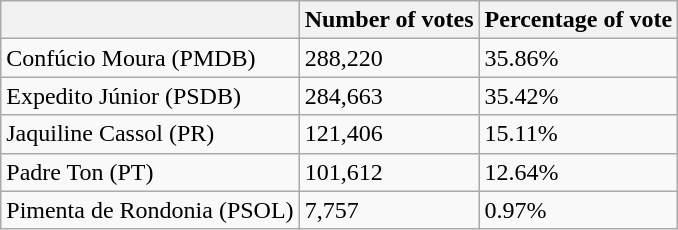<table class="wikitable">
<tr>
<th></th>
<th>Number of votes</th>
<th>Percentage of vote</th>
</tr>
<tr>
<td>Confúcio Moura (PMDB)</td>
<td>288,220</td>
<td>35.86%</td>
</tr>
<tr>
<td>Expedito Júnior (PSDB)</td>
<td>284,663</td>
<td>35.42%</td>
</tr>
<tr>
<td>Jaquiline Cassol (PR)</td>
<td>121,406</td>
<td>15.11%</td>
</tr>
<tr>
<td>Padre Ton (PT)</td>
<td>101,612</td>
<td>12.64%</td>
</tr>
<tr>
<td>Pimenta de Rondonia (PSOL)</td>
<td>7,757</td>
<td>0.97%</td>
</tr>
</table>
